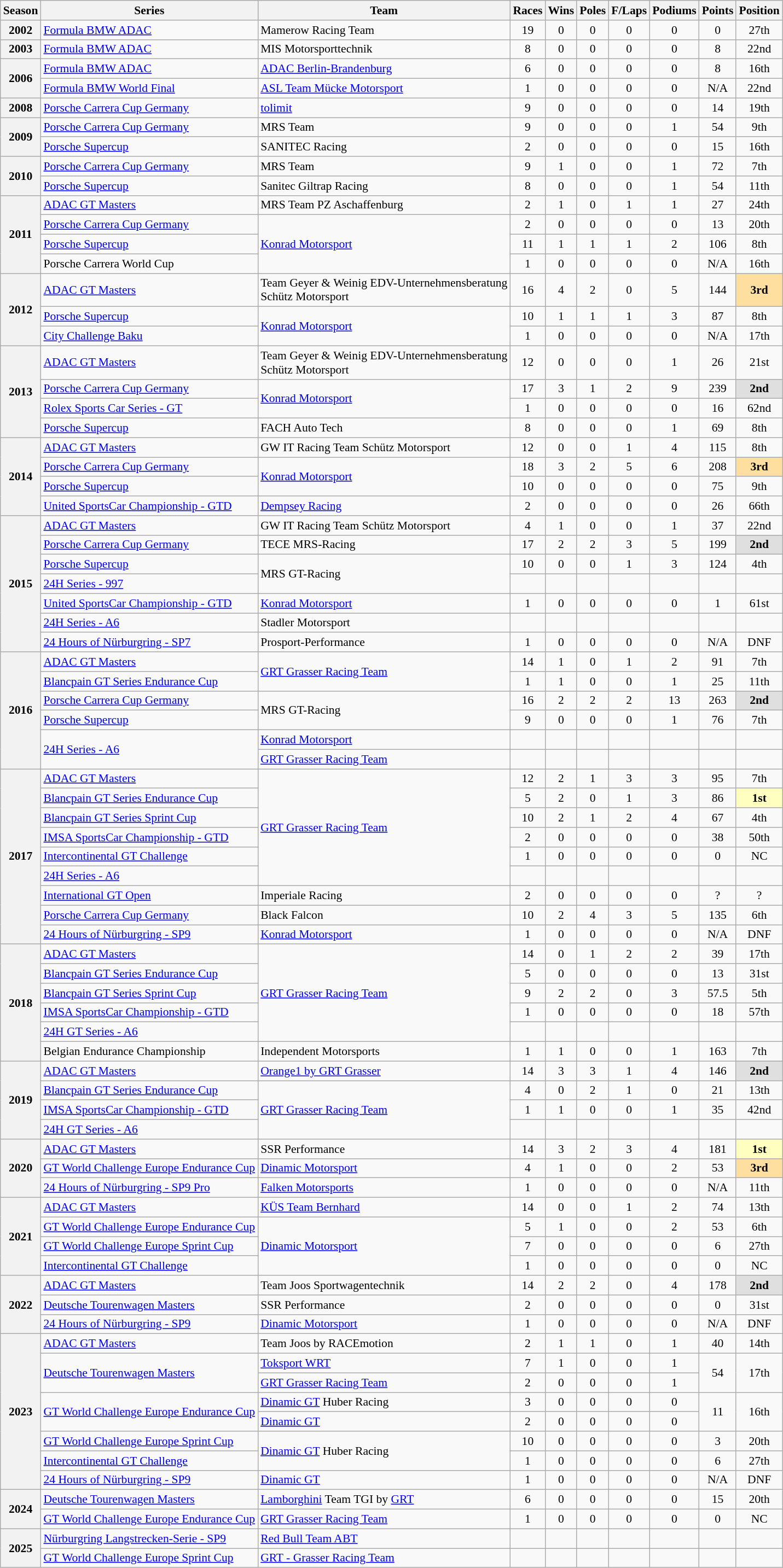<table class="wikitable" style="font-size: 90%; text-align:center">
<tr>
<th>Season</th>
<th>Series</th>
<th>Team</th>
<th>Races</th>
<th>Wins</th>
<th>Poles</th>
<th>F/Laps</th>
<th>Podiums</th>
<th>Points</th>
<th>Position</th>
</tr>
<tr>
<th>2002</th>
<td align=left><a href='#'>Formula BMW ADAC</a></td>
<td align=left>Mamerow Racing Team</td>
<td>19</td>
<td>0</td>
<td>0</td>
<td>0</td>
<td>0</td>
<td>0</td>
<td>27th</td>
</tr>
<tr>
<th>2003</th>
<td align=left><a href='#'>Formula BMW ADAC</a></td>
<td align=left>MIS Motorsporttechnik</td>
<td>8</td>
<td>0</td>
<td>0</td>
<td>0</td>
<td>0</td>
<td>8</td>
<td>22nd</td>
</tr>
<tr>
<th rowspan="2">2006</th>
<td align=left><a href='#'>Formula BMW ADAC</a></td>
<td align=left><a href='#'>ADAC Berlin-Brandenburg</a></td>
<td>6</td>
<td>0</td>
<td>0</td>
<td>0</td>
<td>0</td>
<td>8</td>
<td>16th</td>
</tr>
<tr>
<td align=left><a href='#'>Formula BMW World Final</a></td>
<td align=left><a href='#'>ASL Team Mücke Motorsport</a></td>
<td>1</td>
<td>0</td>
<td>0</td>
<td>0</td>
<td>0</td>
<td>N/A</td>
<td>22nd</td>
</tr>
<tr>
<th>2008</th>
<td align=left><a href='#'>Porsche Carrera Cup Germany</a></td>
<td align=left><a href='#'>tolimit</a></td>
<td>9</td>
<td>0</td>
<td>0</td>
<td>0</td>
<td>0</td>
<td>14</td>
<td>19th</td>
</tr>
<tr>
<th rowspan="2">2009</th>
<td align=left><a href='#'>Porsche Carrera Cup Germany</a></td>
<td align=left>MRS Team</td>
<td>9</td>
<td>0</td>
<td>0</td>
<td>0</td>
<td>1</td>
<td>54</td>
<td>9th</td>
</tr>
<tr>
<td align=left><a href='#'>Porsche Supercup</a></td>
<td align=left>SANITEC Racing</td>
<td>2</td>
<td>0</td>
<td>0</td>
<td>0</td>
<td>0</td>
<td>15</td>
<td>16th</td>
</tr>
<tr>
<th rowspan="2">2010</th>
<td align=left><a href='#'>Porsche Carrera Cup Germany</a></td>
<td align=left>MRS Team</td>
<td>9</td>
<td>1</td>
<td>0</td>
<td>0</td>
<td>1</td>
<td>72</td>
<td>7th</td>
</tr>
<tr>
<td align=left><a href='#'>Porsche Supercup</a></td>
<td align=left>Sanitec Giltrap Racing</td>
<td>8</td>
<td>0</td>
<td>0</td>
<td>0</td>
<td>1</td>
<td>54</td>
<td>11th</td>
</tr>
<tr>
<th rowspan="4">2011</th>
<td align=left><a href='#'>ADAC GT Masters</a></td>
<td align=left>MRS Team PZ Aschaffenburg</td>
<td>2</td>
<td>1</td>
<td>0</td>
<td>1</td>
<td>1</td>
<td>27</td>
<td>24th</td>
</tr>
<tr>
<td align=left><a href='#'>Porsche Carrera Cup Germany</a></td>
<td rowspan="3" align=left><a href='#'>Konrad Motorsport</a></td>
<td>2</td>
<td>0</td>
<td>0</td>
<td>0</td>
<td>0</td>
<td>13</td>
<td>20th</td>
</tr>
<tr>
<td align=left><a href='#'>Porsche Supercup</a></td>
<td>11</td>
<td>1</td>
<td>1</td>
<td>1</td>
<td>2</td>
<td>106</td>
<td>8th</td>
</tr>
<tr>
<td align=left>Porsche Carrera World Cup</td>
<td>1</td>
<td>0</td>
<td>0</td>
<td>0</td>
<td>0</td>
<td>N/A</td>
<td>16th</td>
</tr>
<tr>
<th rowspan="3">2012</th>
<td align=left><a href='#'>ADAC GT Masters</a></td>
<td align=left>Team Geyer & Weinig EDV-Unternehmensberatung<br>Schütz Motorsport</td>
<td>16</td>
<td>4</td>
<td>2</td>
<td>0</td>
<td>5</td>
<td>144</td>
<td style="background:#ffdf9f;"><strong>3rd</strong></td>
</tr>
<tr>
<td align=left><a href='#'>Porsche Supercup</a></td>
<td rowspan="2" align=left><a href='#'>Konrad Motorsport</a></td>
<td>10</td>
<td>1</td>
<td>1</td>
<td>1</td>
<td>3</td>
<td>87</td>
<td>8th</td>
</tr>
<tr>
<td align=left><a href='#'>City Challenge Baku</a></td>
<td>1</td>
<td>0</td>
<td>0</td>
<td>0</td>
<td>0</td>
<td>N/A</td>
<td>17th</td>
</tr>
<tr>
<th rowspan="4">2013</th>
<td align=left><a href='#'>ADAC GT Masters</a></td>
<td align=left>Team Geyer & Weinig EDV-Unternehmensberatung<br>Schütz Motorsport</td>
<td>12</td>
<td>0</td>
<td>0</td>
<td>0</td>
<td>1</td>
<td>26</td>
<td>21st</td>
</tr>
<tr>
<td align=left><a href='#'>Porsche Carrera Cup Germany</a></td>
<td rowspan="2" align=left><a href='#'>Konrad Motorsport</a></td>
<td>17</td>
<td>3</td>
<td>1</td>
<td>2</td>
<td>9</td>
<td>239</td>
<td style="background:#dfdfdf;"><strong>2nd</strong></td>
</tr>
<tr>
<td align=left><a href='#'>Rolex Sports Car Series - GT</a></td>
<td>1</td>
<td>0</td>
<td>0</td>
<td>0</td>
<td>0</td>
<td>16</td>
<td>62nd</td>
</tr>
<tr>
<td align=left><a href='#'>Porsche Supercup</a></td>
<td align=left>FACH Auto Tech</td>
<td>8</td>
<td>0</td>
<td>0</td>
<td>0</td>
<td>1</td>
<td>69</td>
<td>8th</td>
</tr>
<tr>
<th rowspan="4">2014</th>
<td align=left><a href='#'>ADAC GT Masters</a></td>
<td align=left>GW IT Racing Team Schütz Motorsport</td>
<td>12</td>
<td>0</td>
<td>0</td>
<td>1</td>
<td>4</td>
<td>115</td>
<td>8th</td>
</tr>
<tr>
<td align=left><a href='#'>Porsche Carrera Cup Germany</a></td>
<td rowspan="2" align=left><a href='#'>Konrad Motorsport</a></td>
<td>18</td>
<td>3</td>
<td>2</td>
<td>5</td>
<td>6</td>
<td>208</td>
<td style="background:#ffdf9f;"><strong>3rd</strong></td>
</tr>
<tr>
<td align=left><a href='#'>Porsche Supercup</a></td>
<td>10</td>
<td>0</td>
<td>0</td>
<td>0</td>
<td>0</td>
<td>75</td>
<td>9th</td>
</tr>
<tr>
<td align=left><a href='#'>United SportsCar Championship - GTD</a></td>
<td align=left><a href='#'>Dempsey Racing</a></td>
<td>2</td>
<td>0</td>
<td>0</td>
<td>0</td>
<td>0</td>
<td>26</td>
<td>66th</td>
</tr>
<tr>
<th rowspan="7">2015</th>
<td align=left><a href='#'>ADAC GT Masters</a></td>
<td align=left>GW IT Racing Team Schütz Motorsport</td>
<td>4</td>
<td>1</td>
<td>0</td>
<td>0</td>
<td>1</td>
<td>37</td>
<td>22nd</td>
</tr>
<tr>
<td align=left><a href='#'>Porsche Carrera Cup Germany</a></td>
<td align=left>TECE MRS-Racing</td>
<td>17</td>
<td>2</td>
<td>2</td>
<td>3</td>
<td>5</td>
<td>199</td>
<td style="background:#dfdfdf;"><strong>2nd</strong></td>
</tr>
<tr>
<td align=left><a href='#'>Porsche Supercup</a></td>
<td rowspan="2" align="left">MRS GT-Racing</td>
<td>10</td>
<td>0</td>
<td>0</td>
<td>1</td>
<td>3</td>
<td>124</td>
<td>4th</td>
</tr>
<tr>
<td align=left><a href='#'>24H Series - 997</a></td>
<td></td>
<td></td>
<td></td>
<td></td>
<td></td>
<td></td>
<td></td>
</tr>
<tr>
<td align=left><a href='#'>United SportsCar Championship - GTD</a></td>
<td align=left><a href='#'>Konrad Motorsport</a></td>
<td>1</td>
<td>0</td>
<td>0</td>
<td>0</td>
<td>0</td>
<td>1</td>
<td>61st</td>
</tr>
<tr>
<td align=left><a href='#'>24H Series - A6</a></td>
<td align=left>Stadler Motorsport</td>
<td></td>
<td></td>
<td></td>
<td></td>
<td></td>
<td></td>
<td></td>
</tr>
<tr>
<td align=left><a href='#'>24 Hours of Nürburgring - SP7</a></td>
<td align=left>Prosport-Performance</td>
<td>1</td>
<td>0</td>
<td>0</td>
<td>0</td>
<td>0</td>
<td>N/A</td>
<td>DNF</td>
</tr>
<tr>
<th rowspan="6">2016</th>
<td align=left><a href='#'>ADAC GT Masters</a></td>
<td rowspan="2" align=left><a href='#'>GRT Grasser Racing Team</a></td>
<td>14</td>
<td>1</td>
<td>0</td>
<td>1</td>
<td>2</td>
<td>91</td>
<td>7th</td>
</tr>
<tr>
<td align=left><a href='#'>Blancpain GT Series Endurance Cup</a></td>
<td>1</td>
<td>1</td>
<td>0</td>
<td>0</td>
<td>1</td>
<td>25</td>
<td>11th</td>
</tr>
<tr>
<td align=left><a href='#'>Porsche Carrera Cup Germany</a></td>
<td rowspan="2" align=left>MRS GT-Racing</td>
<td>16</td>
<td>2</td>
<td>2</td>
<td>2</td>
<td>13</td>
<td>263</td>
<td style="background:#dfdfdf;"><strong>2nd</strong></td>
</tr>
<tr>
<td align=left><a href='#'>Porsche Supercup</a></td>
<td>9</td>
<td>0</td>
<td>0</td>
<td>0</td>
<td>1</td>
<td>76</td>
<td>7th</td>
</tr>
<tr>
<td rowspan="2" align=left><a href='#'>24H Series - A6</a></td>
<td align=left><a href='#'>Konrad Motorsport</a></td>
<td></td>
<td></td>
<td></td>
<td></td>
<td></td>
<td></td>
<td></td>
</tr>
<tr>
<td align=left><a href='#'>GRT Grasser Racing Team</a></td>
<td></td>
<td></td>
<td></td>
<td></td>
<td></td>
<td></td>
<td></td>
</tr>
<tr>
<th rowspan="9">2017</th>
<td align=left><a href='#'>ADAC GT Masters</a></td>
<td rowspan="6" align="left"><a href='#'>GRT Grasser Racing Team</a></td>
<td>12</td>
<td>2</td>
<td>1</td>
<td>3</td>
<td>3</td>
<td>95</td>
<td>7th</td>
</tr>
<tr>
<td align=left><a href='#'>Blancpain GT Series Endurance Cup</a></td>
<td>5</td>
<td>2</td>
<td>0</td>
<td>1</td>
<td>3</td>
<td>86</td>
<td style="background:#ffffbf;"><strong>1st</strong></td>
</tr>
<tr>
<td align=left><a href='#'>Blancpain GT Series Sprint Cup</a></td>
<td>10</td>
<td>2</td>
<td>1</td>
<td>2</td>
<td>4</td>
<td>67</td>
<td>4th</td>
</tr>
<tr>
<td align=left><a href='#'>IMSA SportsCar Championship - GTD</a></td>
<td>2</td>
<td>0</td>
<td>0</td>
<td>0</td>
<td>0</td>
<td>38</td>
<td>50th</td>
</tr>
<tr>
<td align=left><a href='#'>Intercontinental GT Challenge</a></td>
<td>1</td>
<td>0</td>
<td>0</td>
<td>0</td>
<td>0</td>
<td>0</td>
<td>NC</td>
</tr>
<tr>
<td align=left><a href='#'>24H Series - A6</a></td>
<td></td>
<td></td>
<td></td>
<td></td>
<td></td>
<td></td>
<td></td>
</tr>
<tr>
<td align=left><a href='#'>International GT Open</a></td>
<td align=left>Imperiale Racing</td>
<td>2</td>
<td>0</td>
<td>0</td>
<td>0</td>
<td>0</td>
<td>?</td>
<td>?</td>
</tr>
<tr>
<td align=left><a href='#'>Porsche Carrera Cup Germany</a></td>
<td align=left>Black Falcon</td>
<td>10</td>
<td>2</td>
<td>4</td>
<td>3</td>
<td>5</td>
<td>135</td>
<td>6th</td>
</tr>
<tr>
<td align=left><a href='#'>24 Hours of Nürburgring - SP9</a></td>
<td align=left><a href='#'>Konrad Motorsport</a></td>
<td>1</td>
<td>0</td>
<td>0</td>
<td>0</td>
<td>0</td>
<td>N/A</td>
<td>DNF</td>
</tr>
<tr>
<th rowspan="6">2018</th>
<td align=left><a href='#'>ADAC GT Masters</a></td>
<td rowspan="5" align="left"><a href='#'>GRT Grasser Racing Team</a></td>
<td>14</td>
<td>0</td>
<td>1</td>
<td>2</td>
<td>2</td>
<td>39</td>
<td>17th</td>
</tr>
<tr>
<td align=left><a href='#'>Blancpain GT Series Endurance Cup</a></td>
<td>5</td>
<td>0</td>
<td>0</td>
<td>0</td>
<td>0</td>
<td>13</td>
<td>31st</td>
</tr>
<tr>
<td align=left><a href='#'>Blancpain GT Series Sprint Cup</a></td>
<td>9</td>
<td>2</td>
<td>2</td>
<td>0</td>
<td>3</td>
<td>57.5</td>
<td>5th</td>
</tr>
<tr>
<td align=left><a href='#'>IMSA SportsCar Championship - GTD</a></td>
<td>1</td>
<td>0</td>
<td>0</td>
<td>0</td>
<td>0</td>
<td>18</td>
<td>57th</td>
</tr>
<tr>
<td align=left><a href='#'>24H GT Series - A6</a></td>
<td></td>
<td></td>
<td></td>
<td></td>
<td></td>
<td></td>
<td></td>
</tr>
<tr>
<td align=left>Belgian Endurance Championship</td>
<td align=left>Independent Motorsports</td>
<td>1</td>
<td>1</td>
<td>0</td>
<td>0</td>
<td>1</td>
<td>163</td>
<td>7th</td>
</tr>
<tr>
<th rowspan="4">2019</th>
<td align=left><a href='#'>ADAC GT Masters</a></td>
<td align=left><a href='#'>Orange1 by GRT Grasser</a></td>
<td>14</td>
<td>3</td>
<td>3</td>
<td>1</td>
<td>4</td>
<td>146</td>
<td style="background:#dfdfdf;"><strong>2nd</strong></td>
</tr>
<tr>
<td align=left><a href='#'>Blancpain GT Series Endurance Cup</a></td>
<td rowspan="3" align="left"><a href='#'>GRT Grasser Racing Team</a></td>
<td>4</td>
<td>0</td>
<td>2</td>
<td>1</td>
<td>0</td>
<td>21</td>
<td>13th</td>
</tr>
<tr>
<td align=left><a href='#'>IMSA SportsCar Championship - GTD</a></td>
<td>1</td>
<td>1</td>
<td>0</td>
<td>0</td>
<td>1</td>
<td>35</td>
<td>42nd</td>
</tr>
<tr>
<td align=left><a href='#'>24H GT Series - A6</a></td>
<td></td>
<td></td>
<td></td>
<td></td>
<td></td>
<td></td>
<td></td>
</tr>
<tr>
<th rowspan="3">2020</th>
<td align=left><a href='#'>ADAC GT Masters</a></td>
<td align=left>SSR Performance</td>
<td>14</td>
<td>3</td>
<td>2</td>
<td>3</td>
<td>4</td>
<td>181</td>
<td style="background:#ffffbf;"><strong>1st</strong></td>
</tr>
<tr>
<td align=left><a href='#'>GT World Challenge Europe Endurance Cup</a></td>
<td align=left><a href='#'>Dinamic Motorsport</a></td>
<td>4</td>
<td>1</td>
<td>0</td>
<td>0</td>
<td>2</td>
<td>53</td>
<td style="background:#ffdf9f;"><strong>3rd</strong></td>
</tr>
<tr>
<td align=left><a href='#'>24 Hours of Nürburgring - SP9 Pro</a></td>
<td align=left><a href='#'>Falken Motorsports</a></td>
<td>1</td>
<td>0</td>
<td>0</td>
<td>0</td>
<td>0</td>
<td>N/A</td>
<td>11th</td>
</tr>
<tr>
<th rowspan="4">2021</th>
<td align=left><a href='#'>ADAC GT Masters</a></td>
<td align=left><a href='#'>KÜS Team Bernhard</a></td>
<td>14</td>
<td>0</td>
<td>0</td>
<td>1</td>
<td>2</td>
<td>74</td>
<td>13th</td>
</tr>
<tr>
<td align=left><a href='#'>GT World Challenge Europe Endurance Cup</a></td>
<td rowspan="3" align=left><a href='#'>Dinamic Motorsport</a></td>
<td>5</td>
<td>1</td>
<td>0</td>
<td>0</td>
<td>2</td>
<td>53</td>
<td>6th</td>
</tr>
<tr>
<td align=left><a href='#'>GT World Challenge Europe Sprint Cup</a></td>
<td>7</td>
<td>0</td>
<td>0</td>
<td>0</td>
<td>0</td>
<td>6</td>
<td>27th</td>
</tr>
<tr>
<td align=left><a href='#'>Intercontinental GT Challenge</a></td>
<td>1</td>
<td>0</td>
<td>0</td>
<td>0</td>
<td>0</td>
<td>0</td>
<td>NC</td>
</tr>
<tr>
<th rowspan="3">2022</th>
<td align=left><a href='#'>ADAC GT Masters</a></td>
<td align=left>Team Joos Sportwagentechnik</td>
<td>14</td>
<td>2</td>
<td>2</td>
<td>0</td>
<td>4</td>
<td>178</td>
<td style="background:#DFDFDF;"><strong>2nd</strong></td>
</tr>
<tr>
<td align=left><a href='#'>Deutsche Tourenwagen Masters</a></td>
<td align=left>SSR Performance</td>
<td>2</td>
<td>0</td>
<td>0</td>
<td>0</td>
<td>0</td>
<td>0</td>
<td>31st</td>
</tr>
<tr>
<td align=left><a href='#'>24 Hours of Nürburgring - SP9</a></td>
<td align=left><a href='#'>Dinamic Motorsport</a></td>
<td>1</td>
<td>0</td>
<td>0</td>
<td>0</td>
<td>0</td>
<td>N/A</td>
<td>DNF</td>
</tr>
<tr>
<th rowspan="8">2023</th>
<td align=left><a href='#'>ADAC GT Masters</a></td>
<td align=left>Team Joos by RACEmotion</td>
<td>2</td>
<td>1</td>
<td>1</td>
<td>0</td>
<td>1</td>
<td>40</td>
<td>14th</td>
</tr>
<tr>
<td rowspan="2" align="left"><a href='#'>Deutsche Tourenwagen Masters</a></td>
<td align="left"><a href='#'>Toksport WRT</a></td>
<td>7</td>
<td>1</td>
<td>0</td>
<td>0</td>
<td>1</td>
<td rowspan="2">54</td>
<td rowspan="2">17th</td>
</tr>
<tr>
<td align=left><a href='#'>GRT Grasser Racing Team</a></td>
<td>2</td>
<td>0</td>
<td>0</td>
<td>0</td>
<td>1</td>
</tr>
<tr>
<td rowspan="2" align="left"><a href='#'>GT World Challenge Europe Endurance Cup</a></td>
<td align="left"><a href='#'>Dinamic GT</a> Huber Racing</td>
<td>3</td>
<td>0</td>
<td>0</td>
<td>0</td>
<td>0</td>
<td rowspan="2">11</td>
<td rowspan="2">16th</td>
</tr>
<tr>
<td align=left><a href='#'>Dinamic GT</a></td>
<td>2</td>
<td>0</td>
<td>0</td>
<td>0</td>
<td>0</td>
</tr>
<tr>
<td align="left"><a href='#'>GT World Challenge Europe Sprint Cup</a></td>
<td rowspan="2" align=left><a href='#'>Dinamic GT</a> Huber Racing</td>
<td>10</td>
<td>0</td>
<td>0</td>
<td>0</td>
<td>0</td>
<td>3</td>
<td>20th</td>
</tr>
<tr>
<td align=left><a href='#'>Intercontinental GT Challenge</a></td>
<td>1</td>
<td>0</td>
<td>0</td>
<td>0</td>
<td>0</td>
<td>6</td>
<td>27th</td>
</tr>
<tr>
<td align=left><a href='#'>24 Hours of Nürburgring - SP9</a></td>
<td align=left><a href='#'>Dinamic GT</a></td>
<td>1</td>
<td>0</td>
<td>0</td>
<td>0</td>
<td>0</td>
<td>N/A</td>
<td>DNF</td>
</tr>
<tr>
<th rowspan="2">2024</th>
<td align=left><a href='#'>Deutsche Tourenwagen Masters</a></td>
<td align="left"><a href='#'>Lamborghini</a> Team TGI by <a href='#'>GRT</a></td>
<td>6</td>
<td>0</td>
<td>0</td>
<td>0</td>
<td>0</td>
<td>15</td>
<td>20th</td>
</tr>
<tr>
<td align=left><a href='#'>GT World Challenge Europe Endurance Cup</a></td>
<td align=left><a href='#'>GRT Grasser Racing Team</a></td>
<td>1</td>
<td>0</td>
<td>0</td>
<td>0</td>
<td>0</td>
<td>0</td>
<td>NC</td>
</tr>
<tr>
<th rowspan="2">2025</th>
<td align=left><a href='#'>Nürburgring Langstrecken-Serie - SP9</a></td>
<td align=left><a href='#'>Red Bull Team ABT</a></td>
<td></td>
<td></td>
<td></td>
<td></td>
<td></td>
<td></td>
<td></td>
</tr>
<tr>
<td align=left><a href='#'>GT World Challenge Europe Sprint Cup</a></td>
<td align=left><a href='#'>GRT - Grasser Racing Team</a></td>
<td></td>
<td></td>
<td></td>
<td></td>
<td></td>
<td></td>
<td></td>
</tr>
</table>
